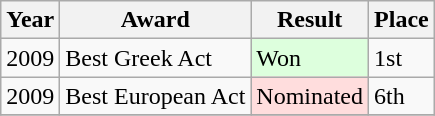<table class="wikitable">
<tr>
<th>Year</th>
<th>Award</th>
<th>Result</th>
<th>Place</th>
</tr>
<tr>
<td>2009</td>
<td>Best Greek Act</td>
<td style="background: #ddffdd">Won</td>
<td>1st</td>
</tr>
<tr>
<td>2009</td>
<td>Best European Act</td>
<td style="background: #ffdddd">Nominated</td>
<td>6th</td>
</tr>
<tr>
</tr>
</table>
